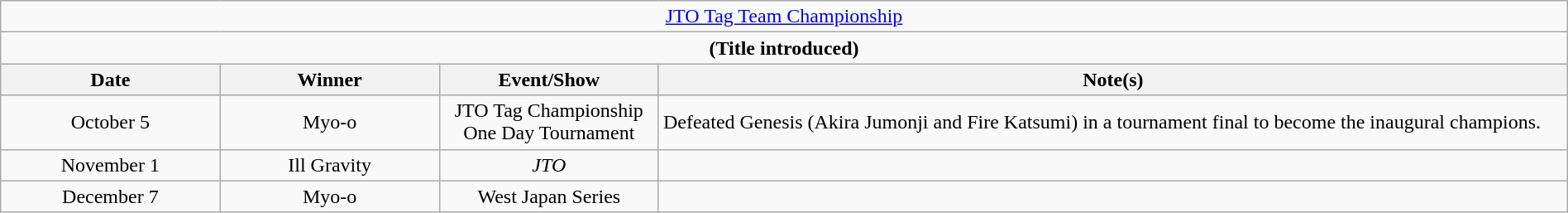<table class="wikitable" style="text-align:center; width:100%;">
<tr>
<td colspan="4" style="text-align: center;"><a href='#'>JTO Tag Team Championship</a></td>
</tr>
<tr>
<td colspan="4" style="text-align: center;"><strong>(Title introduced)</strong></td>
</tr>
<tr>
<th width=14%>Date</th>
<th width=14%>Winner</th>
<th width=14%>Event/Show</th>
<th width=58%>Note(s)</th>
</tr>
<tr>
<td>October 5</td>
<td>Myo-o<br></td>
<td>JTO Tag Championship One Day Tournament<br></td>
<td align=left>Defeated Genesis (Akira Jumonji and Fire Katsumi) in a tournament final to become the inaugural champions.</td>
</tr>
<tr>
<td>November 1</td>
<td>Ill Gravity<br></td>
<td><em>JTO</em></td>
<td></td>
</tr>
<tr>
<td>December 7</td>
<td>Myo-o<br></td>
<td>West Japan Series<br></td>
<td></td>
</tr>
</table>
